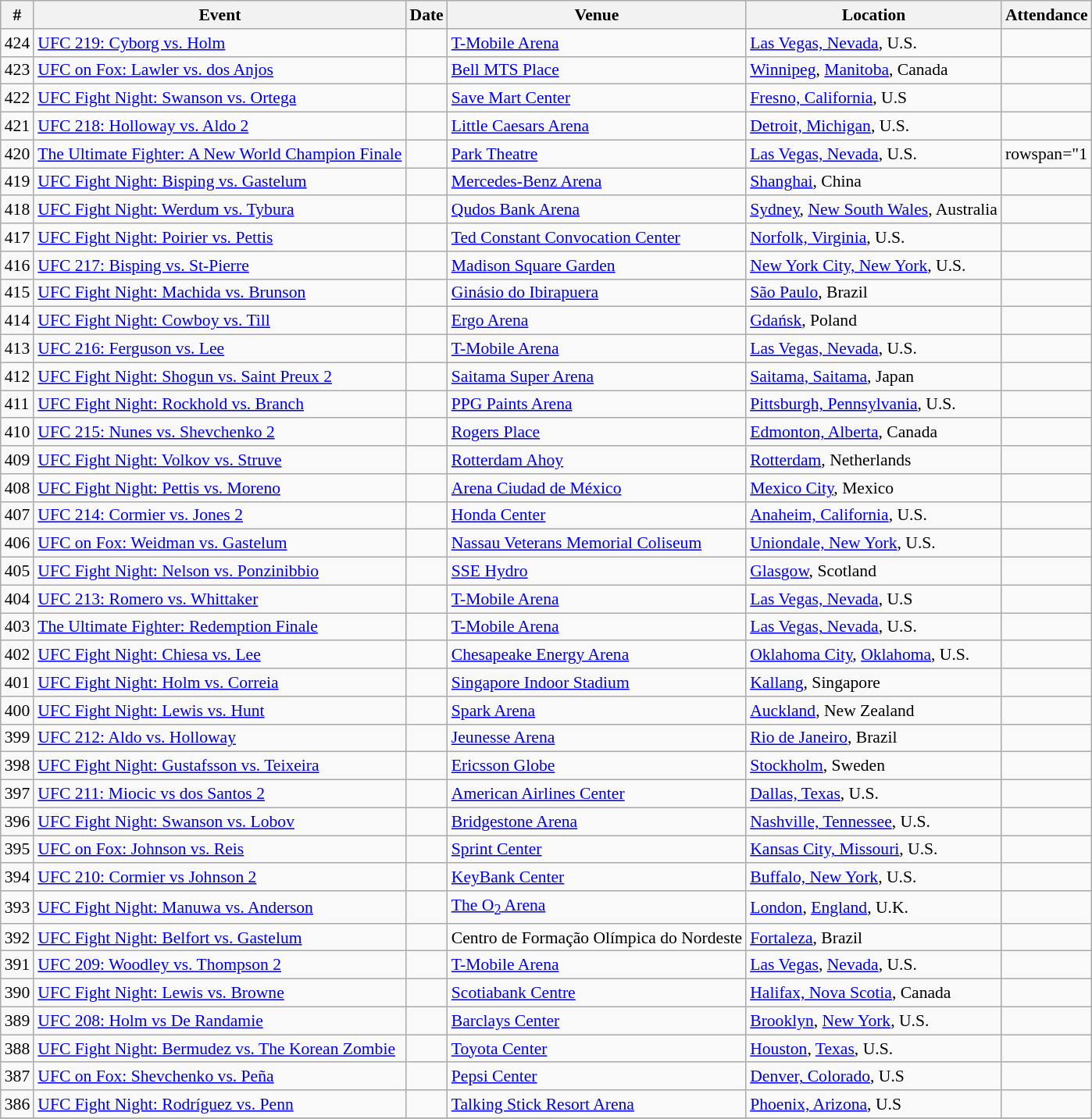<table class="sortable wikitable succession-box" style="font-size:90%;">
<tr>
<th scope="col">#</th>
<th scope="col">Event</th>
<th scope="col">Date</th>
<th scope="col">Venue</th>
<th scope="col">Location</th>
<th scope="col">Attendance</th>
</tr>
<tr>
<td>424</td>
<td><a href='#'>UFC 219: Cyborg vs. Holm</a></td>
<td></td>
<td><a href='#'>T-Mobile Arena</a></td>
<td><a href='#'>Las Vegas, Nevada</a>, U.S.</td>
<td></td>
</tr>
<tr>
<td>423</td>
<td><a href='#'>UFC on Fox: Lawler vs. dos Anjos</a></td>
<td></td>
<td><a href='#'>Bell MTS Place</a></td>
<td><a href='#'>Winnipeg</a>, <a href='#'>Manitoba</a>, Canada</td>
<td></td>
</tr>
<tr>
<td>422</td>
<td><a href='#'>UFC Fight Night: Swanson vs. Ortega</a></td>
<td></td>
<td><a href='#'>Save Mart Center</a></td>
<td><a href='#'>Fresno, California</a>, U.S</td>
<td></td>
</tr>
<tr>
<td>421</td>
<td><a href='#'>UFC 218: Holloway vs. Aldo 2</a></td>
<td></td>
<td><a href='#'>Little Caesars Arena</a></td>
<td><a href='#'>Detroit, Michigan</a>, U.S.</td>
<td></td>
</tr>
<tr>
<td>420</td>
<td><a href='#'>The Ultimate Fighter: A New World Champion Finale</a></td>
<td></td>
<td><a href='#'>Park Theatre</a></td>
<td><a href='#'>Las Vegas, Nevada</a>, U.S.</td>
<td>rowspan="1 </td>
</tr>
<tr>
<td>419</td>
<td><a href='#'>UFC Fight Night: Bisping vs. Gastelum</a></td>
<td></td>
<td><a href='#'>Mercedes-Benz Arena</a></td>
<td><a href='#'>Shanghai</a>, China</td>
<td></td>
</tr>
<tr>
<td>418</td>
<td><a href='#'>UFC Fight Night: Werdum vs. Tybura</a></td>
<td></td>
<td><a href='#'>Qudos Bank Arena</a></td>
<td><a href='#'>Sydney</a>, <a href='#'>New South Wales</a>, Australia</td>
<td></td>
</tr>
<tr>
<td>417</td>
<td><a href='#'>UFC Fight Night: Poirier vs. Pettis</a></td>
<td></td>
<td><a href='#'>Ted Constant Convocation Center</a></td>
<td><a href='#'>Norfolk, Virginia</a>, U.S.</td>
<td></td>
</tr>
<tr>
<td>416</td>
<td><a href='#'>UFC 217: Bisping vs. St-Pierre</a></td>
<td></td>
<td><a href='#'>Madison Square Garden</a></td>
<td><a href='#'>New York City, New York</a>, U.S.</td>
<td></td>
</tr>
<tr>
<td>415</td>
<td><a href='#'>UFC Fight Night: Machida vs. Brunson</a></td>
<td></td>
<td><a href='#'>Ginásio do Ibirapuera</a></td>
<td><a href='#'>São Paulo</a>, Brazil</td>
<td></td>
</tr>
<tr>
<td>414</td>
<td><a href='#'>UFC Fight Night: Cowboy vs. Till</a></td>
<td></td>
<td><a href='#'>Ergo Arena</a></td>
<td><a href='#'>Gdańsk</a>, Poland</td>
<td></td>
</tr>
<tr>
<td>413</td>
<td><a href='#'>UFC 216: Ferguson vs. Lee</a></td>
<td></td>
<td><a href='#'>T-Mobile Arena</a></td>
<td><a href='#'>Las Vegas, Nevada</a>, U.S.</td>
<td></td>
</tr>
<tr>
<td>412</td>
<td><a href='#'>UFC Fight Night: Shogun vs. Saint Preux 2</a></td>
<td></td>
<td><a href='#'>Saitama Super Arena</a></td>
<td><a href='#'>Saitama, Saitama</a>, Japan</td>
<td></td>
</tr>
<tr>
<td>411</td>
<td><a href='#'>UFC Fight Night: Rockhold vs. Branch</a></td>
<td></td>
<td><a href='#'>PPG Paints Arena</a></td>
<td><a href='#'>Pittsburgh, Pennsylvania</a>, U.S.</td>
<td></td>
</tr>
<tr>
<td>410</td>
<td><a href='#'>UFC 215: Nunes vs. Shevchenko 2</a></td>
<td></td>
<td><a href='#'>Rogers Place</a></td>
<td><a href='#'>Edmonton, Alberta</a>, Canada</td>
<td></td>
</tr>
<tr>
<td>409</td>
<td><a href='#'>UFC Fight Night: Volkov vs. Struve</a></td>
<td></td>
<td><a href='#'>Rotterdam Ahoy</a></td>
<td><a href='#'>Rotterdam</a>, Netherlands</td>
<td></td>
</tr>
<tr>
<td>408</td>
<td><a href='#'>UFC Fight Night: Pettis vs. Moreno</a></td>
<td></td>
<td><a href='#'>Arena Ciudad de México</a></td>
<td><a href='#'>Mexico City</a>, Mexico</td>
<td></td>
</tr>
<tr>
<td>407</td>
<td><a href='#'>UFC 214: Cormier vs. Jones 2</a></td>
<td></td>
<td><a href='#'>Honda Center</a></td>
<td><a href='#'>Anaheim, California</a>, U.S.</td>
<td></td>
</tr>
<tr>
<td>406</td>
<td><a href='#'>UFC on Fox: Weidman vs. Gastelum</a></td>
<td></td>
<td><a href='#'>Nassau Veterans Memorial Coliseum</a></td>
<td><a href='#'>Uniondale, New York</a>, U.S.</td>
<td></td>
</tr>
<tr>
<td>405</td>
<td><a href='#'>UFC Fight Night: Nelson vs. Ponzinibbio</a></td>
<td></td>
<td><a href='#'>SSE Hydro</a></td>
<td><a href='#'>Glasgow</a>, Scotland</td>
<td></td>
</tr>
<tr>
<td>404</td>
<td><a href='#'>UFC 213: Romero vs. Whittaker</a></td>
<td></td>
<td><a href='#'>T-Mobile Arena</a></td>
<td><a href='#'>Las Vegas, Nevada</a>, U.S</td>
<td></td>
</tr>
<tr>
<td>403</td>
<td><a href='#'>The Ultimate Fighter: Redemption Finale</a></td>
<td></td>
<td><a href='#'>T-Mobile Arena</a></td>
<td><a href='#'>Las Vegas, Nevada</a>, U.S.</td>
<td></td>
</tr>
<tr>
<td>402</td>
<td><a href='#'>UFC Fight Night: Chiesa vs. Lee</a></td>
<td></td>
<td><a href='#'>Chesapeake Energy Arena</a></td>
<td><a href='#'>Oklahoma City</a>, <a href='#'>Oklahoma</a>, U.S.</td>
<td></td>
</tr>
<tr>
<td>401</td>
<td><a href='#'>UFC Fight Night: Holm vs. Correia</a></td>
<td></td>
<td><a href='#'>Singapore Indoor Stadium</a></td>
<td><a href='#'>Kallang</a>, Singapore</td>
<td></td>
</tr>
<tr>
<td>400</td>
<td><a href='#'>UFC Fight Night: Lewis vs. Hunt</a></td>
<td></td>
<td><a href='#'>Spark Arena</a></td>
<td><a href='#'>Auckland</a>, New Zealand</td>
<td></td>
</tr>
<tr>
<td>399</td>
<td><a href='#'>UFC 212: Aldo vs. Holloway</a></td>
<td></td>
<td><a href='#'>Jeunesse Arena</a></td>
<td><a href='#'>Rio de Janeiro</a>, Brazil</td>
<td></td>
</tr>
<tr>
<td>398</td>
<td><a href='#'>UFC Fight Night: Gustafsson vs. Teixeira</a></td>
<td></td>
<td><a href='#'>Ericsson Globe</a></td>
<td><a href='#'>Stockholm</a>, Sweden</td>
<td></td>
</tr>
<tr>
<td>397</td>
<td><a href='#'>UFC 211: Miocic vs dos Santos 2</a></td>
<td></td>
<td><a href='#'>American Airlines Center</a></td>
<td><a href='#'>Dallas, Texas</a>, U.S.</td>
<td></td>
</tr>
<tr>
<td>396</td>
<td><a href='#'>UFC Fight Night: Swanson vs. Lobov</a></td>
<td></td>
<td><a href='#'>Bridgestone Arena</a></td>
<td><a href='#'>Nashville, Tennessee</a>, U.S.</td>
<td></td>
</tr>
<tr>
<td>395</td>
<td><a href='#'>UFC on Fox: Johnson vs. Reis</a></td>
<td></td>
<td><a href='#'>Sprint Center</a></td>
<td><a href='#'>Kansas City, Missouri</a>, U.S.</td>
<td></td>
</tr>
<tr>
<td>394</td>
<td><a href='#'>UFC 210: Cormier vs Johnson 2</a></td>
<td></td>
<td><a href='#'>KeyBank Center</a></td>
<td><a href='#'>Buffalo, New York</a>, U.S.</td>
<td></td>
</tr>
<tr>
<td>393</td>
<td><a href='#'>UFC Fight Night: Manuwa vs. Anderson</a></td>
<td></td>
<td><a href='#'>The O<sub>2</sub> Arena</a></td>
<td><a href='#'>London</a>, <a href='#'>England</a>, U.K.</td>
<td></td>
</tr>
<tr>
<td>392</td>
<td><a href='#'>UFC Fight Night: Belfort vs. Gastelum</a></td>
<td></td>
<td>Centro de Formação Olímpica do Nordeste</td>
<td><a href='#'>Fortaleza</a>, Brazil</td>
<td></td>
</tr>
<tr>
<td>391</td>
<td><a href='#'>UFC 209: Woodley vs. Thompson 2</a></td>
<td></td>
<td><a href='#'>T-Mobile Arena</a></td>
<td><a href='#'>Las Vegas</a>, <a href='#'>Nevada</a>, U.S.</td>
<td></td>
</tr>
<tr>
<td>390</td>
<td><a href='#'>UFC Fight Night: Lewis vs. Browne</a></td>
<td></td>
<td><a href='#'>Scotiabank Centre</a></td>
<td><a href='#'>Halifax, Nova Scotia</a>, Canada</td>
<td></td>
</tr>
<tr>
<td>389</td>
<td><a href='#'>UFC 208: Holm vs De Randamie</a></td>
<td></td>
<td><a href='#'>Barclays Center</a></td>
<td><a href='#'>Brooklyn</a>, <a href='#'>New York</a>, U.S.</td>
<td></td>
</tr>
<tr>
<td>388</td>
<td><a href='#'>UFC Fight Night: Bermudez vs. The Korean Zombie</a></td>
<td></td>
<td><a href='#'>Toyota Center</a></td>
<td><a href='#'>Houston</a>, <a href='#'>Texas</a>, U.S.</td>
<td></td>
</tr>
<tr>
<td>387</td>
<td><a href='#'>UFC on Fox: Shevchenko vs. Peña</a></td>
<td></td>
<td><a href='#'>Pepsi Center</a></td>
<td><a href='#'>Denver, Colorado</a>, U.S</td>
<td></td>
</tr>
<tr>
<td>386</td>
<td><a href='#'>UFC Fight Night: Rodríguez vs. Penn</a></td>
<td></td>
<td><a href='#'>Talking Stick Resort Arena</a></td>
<td><a href='#'>Phoenix, Arizona</a>, U.S</td>
<td></td>
</tr>
<tr>
</tr>
</table>
